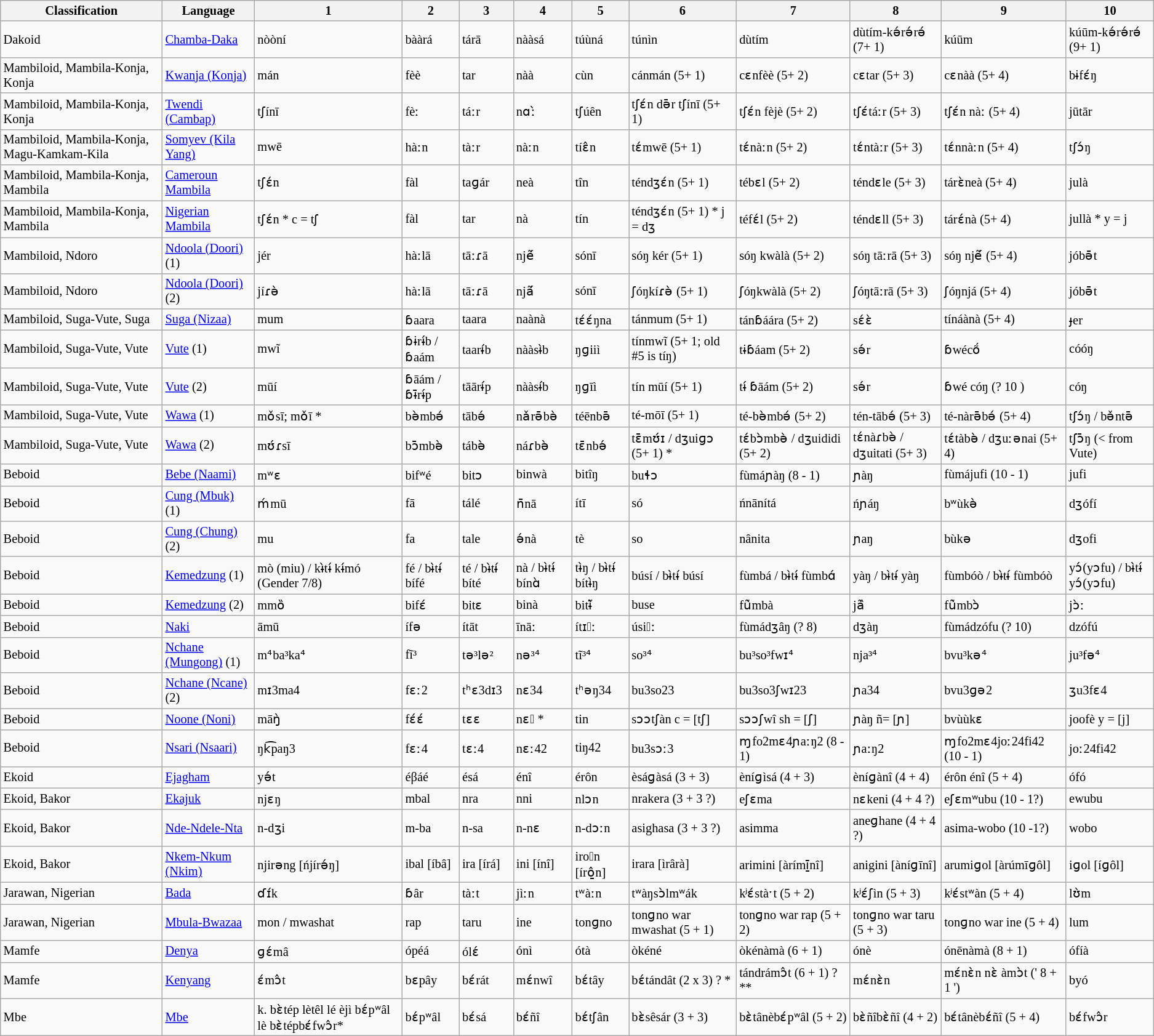<table class="wikitable sortable" | style="font-size: 85%;" |>
<tr>
<th>Classification</th>
<th>Language</th>
<th>1</th>
<th>2</th>
<th>3</th>
<th>4</th>
<th>5</th>
<th>6</th>
<th>7</th>
<th>8</th>
<th>9</th>
<th>10</th>
</tr>
<tr>
<td>Dakoid</td>
<td><a href='#'>Chamba-Daka</a></td>
<td>nòòní</td>
<td>bààrá</td>
<td>tárā</td>
<td>nààsá</td>
<td>túùná</td>
<td>túnìn</td>
<td>dùtím</td>
<td>dùtím-kə́rə́rə́ (7+ 1)</td>
<td>kúūm</td>
<td>kúūm-kə́rə́rə́ (9+ 1)</td>
</tr>
<tr>
<td>Mambiloid, Mambila-Konja, Konja</td>
<td><a href='#'>Kwanja (Konja)</a></td>
<td>mán</td>
<td>fèè</td>
<td>tar</td>
<td>nàà</td>
<td>cùn</td>
<td>cánmán (5+ 1)</td>
<td>cɛnfèè   (5+ 2)</td>
<td>cɛtar   (5+ 3)</td>
<td>cɛnàà  (5+ 4)</td>
<td>bɨfɛ́ŋ</td>
</tr>
<tr>
<td>Mambiloid, Mambila-Konja, Konja</td>
<td><a href='#'>Twendi (Cambap)</a></td>
<td>tʃínī</td>
<td>fèː</td>
<td>táːr</td>
<td>nɑː̀</td>
<td>tʃúên</td>
<td>tʃɛ́n də̄r tʃínī (5+ 1)</td>
<td>tʃɛ́n fèjè (5+ 2)</td>
<td>tʃɛ́táːr (5+ 3)</td>
<td>tʃɛ́n nàː (5+ 4)</td>
<td>jūtār</td>
</tr>
<tr>
<td>Mambiloid, Mambila-Konja, Magu-Kamkam-Kila</td>
<td><a href='#'>Somyev (Kila Yang)</a></td>
<td>mwē</td>
<td>hàːn</td>
<td>tàːr</td>
<td>nàːn</td>
<td>tíɛ̂n</td>
<td>tɛ́mwē (5+ 1)</td>
<td>tɛ́nàːn (5+ 2)</td>
<td>tɛ́ntàːr (5+ 3)</td>
<td>tɛ́nnàːn (5+ 4)</td>
<td>tʃɔ́ŋ</td>
</tr>
<tr>
<td>Mambiloid, Mambila-Konja, Mambila</td>
<td><a href='#'>Cameroun Mambila</a></td>
<td>tʃɛ́n</td>
<td>fàl</td>
<td>taɡár</td>
<td>neà</td>
<td>tîn</td>
<td>téndʒɛ́n  (5+ 1)</td>
<td>tébɛl    (5+ 2)</td>
<td>téndɛle  (5+ 3)</td>
<td>tárɛ̀neà  (5+ 4)</td>
<td>julà</td>
</tr>
<tr>
<td>Mambiloid, Mambila-Konja, Mambila</td>
<td><a href='#'>Nigerian Mambila</a></td>
<td>tʃɛ́n *  c = tʃ</td>
<td>fàl</td>
<td>tar</td>
<td>nà</td>
<td>tín</td>
<td>téndʒɛ́n (5+ 1) *  j = dʒ</td>
<td>téfɛ́l    (5+ 2)</td>
<td>téndɛll (5+ 3)</td>
<td>tárɛ́nà  (5+ 4)</td>
<td>jullà * y = j</td>
</tr>
<tr>
<td>Mambiloid, Ndoro</td>
<td><a href='#'>Ndoola (Doori)</a> (1)</td>
<td>jér</td>
<td>hàːlā</td>
<td>tāːɾā</td>
<td>njẽ́</td>
<td>sónī</td>
<td>sóŋ kér   (5+ 1)</td>
<td>sóŋ kwàlà (5+ 2)</td>
<td>sóŋ tāːrā (5+ 3)</td>
<td>sóŋ njẽ́ (5+ 4)</td>
<td>jóbə̄t</td>
</tr>
<tr>
<td>Mambiloid, Ndoro</td>
<td><a href='#'>Ndoola (Doori)</a> (2)</td>
<td>jíɾə̀</td>
<td>hàːlā</td>
<td>tāːɾā</td>
<td>njã́</td>
<td>sónī</td>
<td>ʃóŋkíɾə̀  (5+ 1)</td>
<td>ʃóŋkwàlà (5+ 2)</td>
<td>ʃóŋtāːrā (5+ 3)</td>
<td>ʃóŋnjá  (5+ 4)</td>
<td>jóbə̄t</td>
</tr>
<tr>
<td>Mambiloid, Suga-Vute, Suga</td>
<td><a href='#'>Suga (Nizaa)</a></td>
<td>mum</td>
<td>ɓaara</td>
<td>taara</td>
<td>naànà</td>
<td>tɛ́ɛ́ŋna</td>
<td>tánmum  (5+ 1)</td>
<td>tánɓáára  (5+ 2)</td>
<td>sɛ́ɛ̀</td>
<td>tínáànà  (5+ 4)</td>
<td>ɟer</td>
</tr>
<tr>
<td>Mambiloid, Suga-Vute, Vute</td>
<td><a href='#'>Vute</a> (1)</td>
<td>mwĩ</td>
<td>ɓɨrɨ́b / ɓaám</td>
<td>taarɨ́b</td>
<td>nààsɨ̀b</td>
<td>ŋɡiiì</td>
<td>tínmwĩ  (5+ 1; old #5 is tíŋ)</td>
<td>tɨɓáam  (5+ 2)</td>
<td>sə́r</td>
<td>ɓwécṍ</td>
<td>cóóŋ</td>
</tr>
<tr>
<td>Mambiloid, Suga-Vute, Vute</td>
<td><a href='#'>Vute</a> (2)</td>
<td>mūí</td>
<td>ɓāám / ɓɨ̄rɨ́p</td>
<td>tāārɨ́p</td>
<td>nààsɨ́b</td>
<td>ŋɡīì</td>
<td>tín mūí (5+ 1)</td>
<td>tɨ́ ɓāám (5+ 2)</td>
<td>sə́r</td>
<td>ɓwé cóŋ (? 10 )</td>
<td>cóŋ</td>
</tr>
<tr>
<td>Mambiloid, Suga-Vute, Vute</td>
<td><a href='#'>Wawa</a> (1)</td>
<td>mǒsī; mǒī *</td>
<td>bə̀mbə́</td>
<td>tābə́</td>
<td>nǎrə̄bə̀</td>
<td>téēnbə̄</td>
<td>té-mōī   (5+ 1)</td>
<td>té-bə̀mbə́ (5+ 2)</td>
<td>tén-tābə́   (5+ 3)</td>
<td>té-nàrə̄bə́ (5+ 4)</td>
<td>tʃɔ́ŋ / bə̌ntə̄</td>
</tr>
<tr>
<td>Mambiloid, Suga-Vute, Vute</td>
<td><a href='#'>Wawa</a> (2)</td>
<td>mʊ́ɾsī</td>
<td>bɔ̄mbə̀</td>
<td>tábə̀</td>
<td>náɾbə̀</td>
<td>tɛ̄nbə́</td>
<td>tɛ̄mʊ́ɪ  / dʒuiɡɔ    (5+ 1)  *</td>
<td>tɛ́bɔ̀mbə̀ / dʒuididi (5+ 2)</td>
<td>tɛ́nàɾbə̀ / dʒuitati (5+ 3)</td>
<td>tɛ́tàbə̀ /  dʒuːənai (5+ 4)</td>
<td>tʃɔ̄ŋ  (< from Vute)</td>
</tr>
<tr>
<td>Beboid</td>
<td><a href='#'>Bebe (Naami)</a></td>
<td>mʷɛ</td>
<td>bifʷé</td>
<td>bitɔ</td>
<td>binwà</td>
<td>bitîŋ</td>
<td>buɬɔ</td>
<td>fùmáɲàŋ (8 - 1)</td>
<td>ɲàŋ</td>
<td>fùmájufi (10 - 1)</td>
<td>jufi</td>
</tr>
<tr>
<td>Beboid</td>
<td><a href='#'>Cung (Mbuk)</a> (1)</td>
<td>ḿmū</td>
<td>fā</td>
<td>tálé</td>
<td>n̄nā</td>
<td>ítī</td>
<td>só</td>
<td>ńnānítá</td>
<td>ńɲáŋ</td>
<td>bʷùkə̀</td>
<td>dʒófí</td>
</tr>
<tr>
<td>Beboid</td>
<td><a href='#'>Cung (Chung)</a> (2)</td>
<td>mu</td>
<td>fa</td>
<td>tale</td>
<td>ə́nà</td>
<td>tè</td>
<td>so</td>
<td>nânita</td>
<td>ɲaŋ</td>
<td>bùkə</td>
<td>dʒofi</td>
</tr>
<tr>
<td>Beboid</td>
<td><a href='#'>Kemedzung</a> (1)</td>
<td>mò (miu)  / kɨ̀tɨ́ kɨ́mó (Gender 7/8)</td>
<td>fé    / bɨ̀tɨ́ bífé</td>
<td>té    / bɨ̀tɨ́ bíté</td>
<td>nà   / bɨ̀tɨ́ bínɑ̀</td>
<td>tɨ̀ŋ  / bɨ̀tɨ́ bítɨ̀ŋ</td>
<td>búsí  / bɨ̀tɨ́ búsí</td>
<td>fùmbá / bɨ̀tɨ́ fùmbɑ́</td>
<td>yàŋ  / bɨ̀tɨ́ yàŋ</td>
<td>fùmbóò /  bɨ̀tɨ́ fùmbóò</td>
<td>yɔ́(yɔfu)  / bɨ̀tɨ́ yɔ́(yɔfu)</td>
</tr>
<tr>
<td>Beboid</td>
<td><a href='#'>Kemedzung</a> (2)</td>
<td>mmȍ</td>
<td>bifɛ́</td>
<td>bitɛ</td>
<td>binà</td>
<td>bitɨ̃̀</td>
<td>buse</td>
<td>fũ̀mbà</td>
<td>jã̏</td>
<td>fũ̀mbɔ̀</td>
<td>jɔ̀ː</td>
</tr>
<tr>
<td>Beboid</td>
<td><a href='#'>Naki</a></td>
<td>āmū</td>
<td>ífə</td>
<td>ítāt</td>
<td>īnāː</td>
<td>ítɪː</td>
<td>úsiː</td>
<td>fùmádʒâŋ  (? 8)</td>
<td>dʒàŋ</td>
<td>fùmádzófu  (? 10)</td>
<td>dzófú</td>
</tr>
<tr>
<td>Beboid</td>
<td><a href='#'>Nchane (Mungong)</a> (1)</td>
<td>m⁴ba³ka⁴</td>
<td>fĩ³</td>
<td>tə³lə²</td>
<td>nə³⁴</td>
<td>tĩ³⁴</td>
<td>so³⁴</td>
<td>bu³so³fwɪ⁴</td>
<td>nja³⁴</td>
<td>bvu³kə⁴</td>
<td>ju³fə⁴</td>
</tr>
<tr>
<td>Beboid</td>
<td><a href='#'>Nchane (Ncane)</a> (2)</td>
<td>mɪ3ma4</td>
<td>fɛː2</td>
<td>tʰɛ3dɪ3</td>
<td>nɛ34</td>
<td>tʰəŋ34</td>
<td>bu3so23</td>
<td>bu3so3ʃwɪ23</td>
<td>ɲa34</td>
<td>bvu3ɡə2</td>
<td>ʒu3fɛ4</td>
</tr>
<tr>
<td>Beboid</td>
<td><a href='#'>Noone (Noni)</a></td>
<td>māŋ̀</td>
<td>fɛ́ɛ́</td>
<td>tɛɛ</td>
<td>nɛ  *</td>
<td>tin</td>
<td>sɔɔtʃàn  c = [tʃ]</td>
<td>sɔɔʃwî  sh = [ʃ]</td>
<td>ɲàŋ      ñ= [ɲ]</td>
<td>bvùùkɛ</td>
<td>joofè  y = [j]</td>
</tr>
<tr>
<td>Beboid</td>
<td><a href='#'>Nsari (Nsaari)</a></td>
<td>ŋk͡paŋ3</td>
<td>fɛː4</td>
<td>tɛː4</td>
<td>nɛː42</td>
<td>tiŋ42</td>
<td>bu3sɔː3</td>
<td>ɱfo2mɛ4ɲaːŋ2  (8 - 1)</td>
<td>ɲaːŋ2</td>
<td>ɱfo2mɛ4joː24fi42 (10 - 1)</td>
<td>joː24fi42</td>
</tr>
<tr>
<td>Ekoid</td>
<td><a href='#'>Ejagham</a></td>
<td>yə́t</td>
<td>éβáé</td>
<td>ésá</td>
<td>énî</td>
<td>érôn</td>
<td>èsáɡàsá  (3 + 3)</td>
<td>èníɡìsá (4 + 3)</td>
<td>èníɡànî  (4 + 4)</td>
<td>érôn énî (5 + 4)</td>
<td>ófó</td>
</tr>
<tr>
<td>Ekoid, Bakor</td>
<td><a href='#'>Ekajuk</a></td>
<td>njɛŋ</td>
<td>mbal</td>
<td>nra</td>
<td>nni</td>
<td>nlɔn</td>
<td>nrakera  (3 + 3 ?)</td>
<td>eʃɛma</td>
<td>nɛkeni (4 + 4 ?)</td>
<td>eʃɛmʷubu (10 - 1?)</td>
<td>ewubu</td>
</tr>
<tr>
<td>Ekoid, Bakor</td>
<td><a href='#'>Nde-Ndele-Nta</a></td>
<td>n-dʒi</td>
<td>m-ba</td>
<td>n-sa</td>
<td>n-nɛ</td>
<td>n-dɔːn</td>
<td>asighasa (3 + 3 ?)</td>
<td>asimma</td>
<td>aneɡhane (4 + 4 ?)</td>
<td>asima-wobo (10 -1?)</td>
<td>wobo</td>
</tr>
<tr>
<td>Ekoid, Bakor</td>
<td><a href='#'>Nkem-Nkum (Nkim)</a></td>
<td>njirəng [ńjírə́ŋ]</td>
<td>ibal [íbâ]</td>
<td>ira [írá]</td>
<td>ini [ínî]</td>
<td>iro⃬n [írô̱n]</td>
<td>irara [ìrârà]</td>
<td>arimini [àrímī̱nî]</td>
<td>anigini [àníɡīnî]</td>
<td>arumiɡol [àrúmīɡôl]</td>
<td>iɡol [íɡôl]</td>
</tr>
<tr>
<td>Jarawan, Nigerian</td>
<td><a href='#'>Bada</a></td>
<td>ɗɪ́k</td>
<td>ɓâr</td>
<td>tàːt</td>
<td>jìːn</td>
<td>tʷàːn</td>
<td>tʷàŋsɔ̀lmʷák</td>
<td>kʲɛ́stàˑt (5 + 2)</td>
<td>kʲɛ́ʃìn  (5 + 3)</td>
<td>kʲɛ́stʷàn (5 + 4)</td>
<td>lʊ̀m</td>
</tr>
<tr>
<td>Jarawan, Nigerian</td>
<td><a href='#'>Mbula-Bwazaa</a></td>
<td>mon / mwashat</td>
<td>rap</td>
<td>taru</td>
<td>ine</td>
<td>tonɡno</td>
<td>tonɡno war mwashat  (5 + 1)</td>
<td>tonɡno war rap (5 + 2)</td>
<td>tonɡno war taru (5 + 3)</td>
<td>tonɡno war ine (5 + 4)</td>
<td>lum</td>
</tr>
<tr>
<td>Mamfe</td>
<td><a href='#'>Denya</a></td>
<td>ɡɛ́mâ</td>
<td>ópéá</td>
<td>ólɛ́</td>
<td>ónì</td>
<td>ótà</td>
<td>òkéné</td>
<td>òkénàmà (6 + 1)</td>
<td>ónè</td>
<td>ónēnàmà  (8 + 1)</td>
<td>ófíà</td>
</tr>
<tr>
<td>Mamfe</td>
<td><a href='#'>Kenyang</a></td>
<td>ɛ́mɔ̂t</td>
<td>bɛpây</td>
<td>bɛ́rát</td>
<td>mɛ́nwî</td>
<td>bɛ́tây</td>
<td>bɛ́tándât  (2 x 3) ?  *</td>
<td>tándrámɔ̂t (6 + 1) ?  **</td>
<td>mɛ́nɛ̀n</td>
<td>mɛ́nɛ̀n nɛ̀ àmɔ̀t  (' 8 + 1 ')</td>
<td>byó</td>
</tr>
<tr>
<td>Mbe</td>
<td><a href='#'>Mbe</a></td>
<td>k.  bɛ̀tép lètêl lé èjì bɛ́pʷâl lè bɛ̀tépbɛ́fwɔ̂r*</td>
<td>bɛ́pʷâl</td>
<td>bɛ́sá</td>
<td>bɛ́ñî</td>
<td>bɛ́tʃân</td>
<td>bɛ̀sêsár         (3 + 3)</td>
<td>bɛ̀tânèbɛ́pʷâl  (5 + 2)</td>
<td>bɛ̀ñîbɛ̀ñî       (4 + 2)</td>
<td>bɛ́tânèbɛ́ñî    (5 + 4)</td>
<td>bɛ́fwɔ̂r</td>
</tr>
</table>
